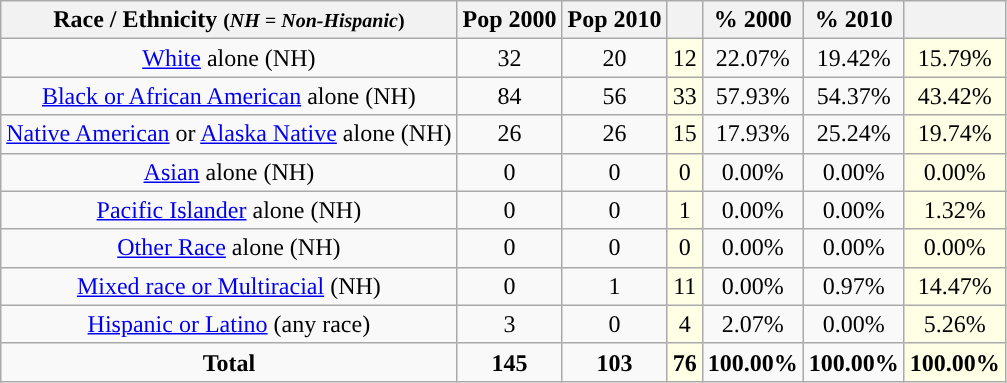<table class="wikitable" style="text-align:center;">
<tr>
<th>Race / Ethnicity <small>(<em>NH = Non-Hispanic</em>)</small></th>
<th>Pop 2000</th>
<th>Pop 2010</th>
<th></th>
<th>% 2000</th>
<th>% 2010</th>
<th></th>
</tr>
<tr>
<td><a href='#'>White</a> alone (NH)</td>
<td>32</td>
<td>20</td>
<td style='background: #ffffe6;'>12</td>
<td>22.07%</td>
<td>19.42%</td>
<td style='background: #ffffe6;'>15.79%</td>
</tr>
<tr>
<td><a href='#'>Black or African American</a> alone (NH)</td>
<td>84</td>
<td>56</td>
<td style='background: #ffffe6;'>33</td>
<td>57.93%</td>
<td>54.37%</td>
<td style='background: #ffffe6;'>43.42%</td>
</tr>
<tr>
<td><a href='#'>Native American</a> or <a href='#'>Alaska Native</a> alone (NH)</td>
<td>26</td>
<td>26</td>
<td style='background: #ffffe6;'>15</td>
<td>17.93%</td>
<td>25.24%</td>
<td style='background: #ffffe6;'>19.74%</td>
</tr>
<tr>
<td><a href='#'>Asian</a> alone (NH)</td>
<td>0</td>
<td>0</td>
<td style='background: #ffffe6;'>0</td>
<td>0.00%</td>
<td>0.00%</td>
<td style='background: #ffffe6;'>0.00%</td>
</tr>
<tr>
<td><a href='#'>Pacific Islander</a> alone (NH)</td>
<td>0</td>
<td>0</td>
<td style='background: #ffffe6;'>1</td>
<td>0.00%</td>
<td>0.00%</td>
<td style='background: #ffffe6;'>1.32%</td>
</tr>
<tr>
<td><a href='#'>Other Race</a> alone (NH)</td>
<td>0</td>
<td>0</td>
<td style='background: #ffffe6;'>0</td>
<td>0.00%</td>
<td>0.00%</td>
<td style='background: #ffffe6;'>0.00%</td>
</tr>
<tr>
<td><a href='#'>Mixed race or Multiracial</a> (NH)</td>
<td>0</td>
<td>1</td>
<td style='background: #ffffe6;'>11</td>
<td>0.00%</td>
<td>0.97%</td>
<td style='background: #ffffe6;'>14.47%</td>
</tr>
<tr>
<td><a href='#'>Hispanic or Latino</a> (any race)</td>
<td>3</td>
<td>0</td>
<td style='background: #ffffe6;'>4</td>
<td>2.07%</td>
<td>0.00%</td>
<td style='background: #ffffe6;'>5.26%</td>
</tr>
<tr>
<td><strong>Total</strong></td>
<td><strong>145</strong></td>
<td><strong>103</strong></td>
<td style='background: #ffffe6;'><strong>76</strong></td>
<td><strong>100.00%</strong></td>
<td><strong>100.00%</strong></td>
<td style='background: #ffffe6;'><strong>100.00%</strong></td>
</tr>
</table>
